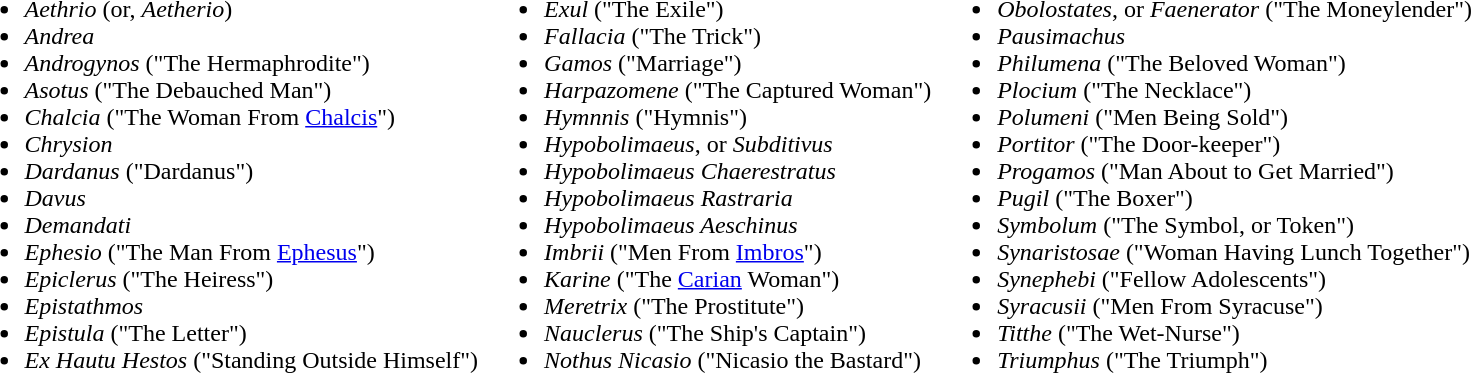<table>
<tr>
<td><br><ul><li><em>Aethrio</em> (or, <em>Aetherio</em>)</li><li><em>Andrea</em></li><li><em>Androgynos</em> ("The Hermaphrodite")</li><li><em>Asotus</em> ("The Debauched Man")</li><li><em>Chalcia</em> ("The Woman From <a href='#'>Chalcis</a>")</li><li><em>Chrysion</em></li><li><em>Dardanus</em> ("Dardanus")</li><li><em>Davus</em></li><li><em>Demandati</em></li><li><em>Ephesio</em> ("The Man From <a href='#'>Ephesus</a>")</li><li><em>Epiclerus</em> ("The Heiress")</li><li><em>Epistathmos</em></li><li><em>Epistula</em> ("The Letter")</li><li><em>Ex Hautu Hestos</em> ("Standing Outside Himself")</li></ul></td>
<td><br><ul><li><em>Exul</em> ("The Exile")</li><li><em>Fallacia</em> ("The Trick")</li><li><em>Gamos</em> ("Marriage")</li><li><em>Harpazomene</em> ("The Captured Woman")</li><li><em>Hymnnis</em> ("Hymnis")</li><li><em>Hypobolimaeus</em>, or <em>Subditivus</em></li><li><em>Hypobolimaeus Chaerestratus</em></li><li><em>Hypobolimaeus Rastraria</em></li><li><em>Hypobolimaeus Aeschinus</em></li><li><em>Imbrii</em> ("Men From <a href='#'>Imbros</a>")</li><li><em>Karine</em> ("The <a href='#'>Carian</a> Woman")</li><li><em>Meretrix</em> ("The Prostitute")</li><li><em>Nauclerus</em> ("The Ship's Captain")</li><li><em>Nothus Nicasio</em> ("Nicasio the Bastard")</li></ul></td>
<td><br><ul><li><em>Obolostates</em>, or <em>Faenerator</em> ("The Moneylender")</li><li><em>Pausimachus</em></li><li><em>Philumena</em> ("The Beloved Woman")</li><li><em>Plocium</em> ("The Necklace")</li><li><em>Polumeni</em> ("Men Being Sold")</li><li><em>Portitor</em> ("The Door-keeper")</li><li><em>Progamos</em> ("Man About to Get Married")</li><li><em>Pugil</em> ("The Boxer")</li><li><em>Symbolum</em> ("The Symbol, or Token")</li><li><em>Synaristosae</em> ("Woman Having Lunch Together")</li><li><em>Synephebi</em> ("Fellow Adolescents")</li><li><em>Syracusii</em> ("Men From Syracuse")</li><li><em>Titthe</em> ("The Wet-Nurse")</li><li><em>Triumphus</em> ("The Triumph")</li></ul></td>
<td></td>
</tr>
</table>
